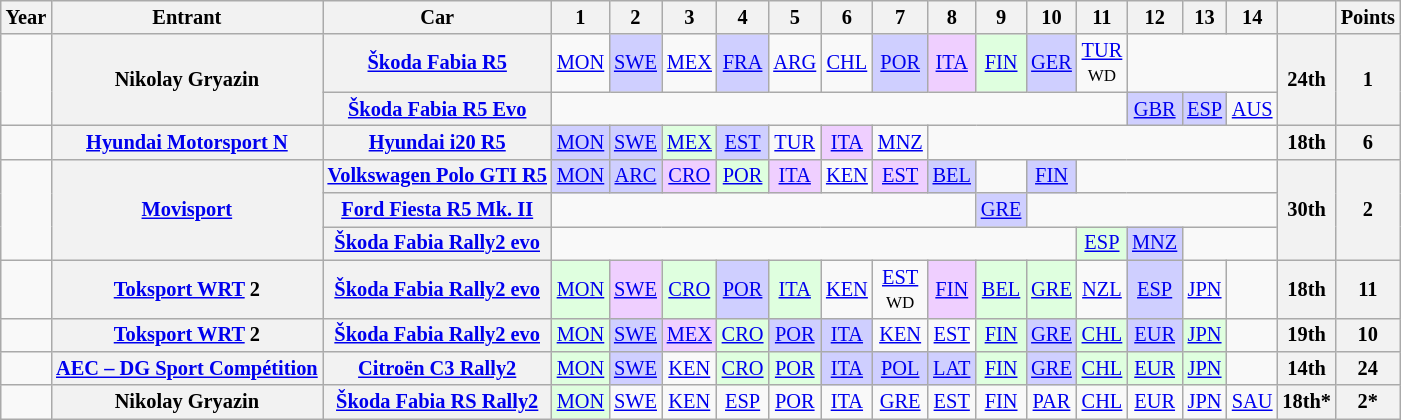<table class="wikitable" style="text-align:center; font-size:85%;">
<tr>
<th>Year</th>
<th>Entrant</th>
<th>Car</th>
<th>1</th>
<th>2</th>
<th>3</th>
<th>4</th>
<th>5</th>
<th>6</th>
<th>7</th>
<th>8</th>
<th>9</th>
<th>10</th>
<th>11</th>
<th>12</th>
<th>13</th>
<th>14</th>
<th></th>
<th>Points</th>
</tr>
<tr>
<td rowspan="2"></td>
<th rowspan="2" nowrap>Nikolay Gryazin</th>
<th nowrap><a href='#'>Škoda Fabia R5</a></th>
<td><a href='#'>MON</a></td>
<td style="background:#CFCFFF;"><a href='#'>SWE</a><br></td>
<td><a href='#'>MEX</a></td>
<td style="background:#CFCFFF;"><a href='#'>FRA</a><br></td>
<td><a href='#'>ARG</a></td>
<td><a href='#'>CHL</a></td>
<td style="background:#CFCFFF;"><a href='#'>POR</a><br></td>
<td style="background:#EFCFFF;"><a href='#'>ITA</a><br></td>
<td style="background:#DFFFDF;"><a href='#'>FIN</a><br></td>
<td style="background:#CFCFFF;"><a href='#'>GER</a><br></td>
<td><a href='#'>TUR</a><br><small>WD</small></td>
<td colspan=3></td>
<th rowspan="2">24th</th>
<th rowspan="2">1</th>
</tr>
<tr>
<th nowrap><a href='#'>Škoda Fabia R5 Evo</a></th>
<td colspan=11></td>
<td style="background:#CFCFFF;"><a href='#'>GBR</a><br></td>
<td style="background:#CFCFFF;"><a href='#'>ESP</a><br></td>
<td><a href='#'>AUS</a><br></td>
</tr>
<tr>
<td></td>
<th nowrap><a href='#'>Hyundai Motorsport N</a></th>
<th nowrap><a href='#'>Hyundai i20 R5</a></th>
<td style="background:#CFCFFF;"><a href='#'>MON</a><br></td>
<td style="background:#CFCFFF;"><a href='#'>SWE</a><br></td>
<td style="background:#DFFFDF;"><a href='#'>MEX</a><br></td>
<td style="background:#CFCFFF;"><a href='#'>EST</a><br></td>
<td><a href='#'>TUR</a></td>
<td style="background:#EFCFFF;"><a href='#'>ITA</a><br></td>
<td><a href='#'>MNZ</a></td>
<td colspan=7></td>
<th>18th</th>
<th>6</th>
</tr>
<tr>
<td rowspan="3"></td>
<th rowspan="3" nowrap><a href='#'>Movisport</a></th>
<th nowrap><a href='#'>Volkswagen Polo GTI R5</a></th>
<td style="background:#CFCFFF;"><a href='#'>MON</a><br></td>
<td style="background:#CFCFFF;"><a href='#'>ARC</a><br></td>
<td style="background:#EFCFFF;"><a href='#'>CRO</a><br></td>
<td style="background:#DFFFDF;"><a href='#'>POR</a><br></td>
<td style="background:#EFCFFF;"><a href='#'>ITA</a><br></td>
<td><a href='#'>KEN</a></td>
<td style="background:#EFCFFF;"><a href='#'>EST</a><br></td>
<td style="background:#CFCFFF;"><a href='#'>BEL</a><br></td>
<td></td>
<td style="background:#CFCFFF;"><a href='#'>FIN</a><br></td>
<td colspan=4></td>
<th rowspan="3">30th</th>
<th rowspan="3">2</th>
</tr>
<tr>
<th nowrap><a href='#'>Ford Fiesta R5 Mk. II</a></th>
<td colspan=8></td>
<td style="background:#CFCFFF;"><a href='#'>GRE</a><br></td>
<td colspan=5></td>
</tr>
<tr>
<th nowrap><a href='#'>Škoda Fabia Rally2 evo</a></th>
<td colspan=10></td>
<td style="background:#DFFFDF;"><a href='#'>ESP</a><br></td>
<td style="background:#CFCFFF;"><a href='#'>MNZ</a><br></td>
<td colspan=2></td>
</tr>
<tr>
<td></td>
<th nowrap><a href='#'>Toksport WRT</a> 2</th>
<th nowrap><a href='#'>Škoda Fabia Rally2 evo</a></th>
<td style="background:#DFFFDF;"><a href='#'>MON</a><br></td>
<td style="background:#EFCFFF;"><a href='#'>SWE</a><br></td>
<td style="background:#DFFFDF;"><a href='#'>CRO</a><br></td>
<td style="background:#CFCFFF;"><a href='#'>POR</a><br></td>
<td style="background:#DFFFDF;"><a href='#'>ITA</a><br></td>
<td><a href='#'>KEN</a></td>
<td><a href='#'>EST</a><br><small>WD</small></td>
<td style="background:#EFCFFF;"><a href='#'>FIN</a><br></td>
<td style="background:#DFFFDF;"><a href='#'>BEL</a><br></td>
<td style="background:#DFFFDF;"><a href='#'>GRE</a><br></td>
<td><a href='#'>NZL</a></td>
<td style="background:#CFCFFF;"><a href='#'>ESP</a><br></td>
<td><a href='#'>JPN</a></td>
<td></td>
<th>18th</th>
<th>11</th>
</tr>
<tr>
<td></td>
<th nowrap><a href='#'>Toksport WRT</a> 2</th>
<th nowrap><a href='#'>Škoda Fabia Rally2 evo</a></th>
<td style="background:#DFFFDF;"><a href='#'>MON</a><br></td>
<td style="background:#CFCFFF;"><a href='#'>SWE</a><br></td>
<td style="background:#EFCFFF;"><a href='#'>MEX</a><br></td>
<td style="background:#DFFFDF;"><a href='#'>CRO</a><br></td>
<td style="background:#CFCFFF;"><a href='#'>POR</a><br></td>
<td style="background:#CFCFFF;"><a href='#'>ITA</a><br></td>
<td><a href='#'>KEN</a></td>
<td><a href='#'>EST</a></td>
<td style="background:#DFFFDF;"><a href='#'>FIN</a><br></td>
<td style="background:#CFCFFF;"><a href='#'>GRE</a><br></td>
<td style="background:#DFFFDF;"><a href='#'>CHL</a><br></td>
<td style="background:#CFCFFF;"><a href='#'>EUR</a><br></td>
<td style="background:#DFFFDF;"><a href='#'>JPN</a><br></td>
<td></td>
<th>19th</th>
<th>10</th>
</tr>
<tr>
<td></td>
<th nowrap><a href='#'>AEC – DG Sport Compétition</a></th>
<th nowrap><a href='#'>Citroën C3 Rally2</a></th>
<td style="background:#DFFFDF;"><a href='#'>MON</a><br></td>
<td style="background:#CFCFFF;"><a href='#'>SWE</a><br></td>
<td><a href='#'>KEN</a></td>
<td style="background:#DFFFDF;"><a href='#'>CRO</a><br></td>
<td style="background:#DFFFDF;"><a href='#'>POR</a><br></td>
<td style="background:#CFCFFF;"><a href='#'>ITA</a><br></td>
<td style="background:#CFCFFF;"><a href='#'>POL</a><br></td>
<td style="background:#CFCFFF;"><a href='#'>LAT</a><br></td>
<td style="background:#DFFFDF;"><a href='#'>FIN</a><br></td>
<td style="background:#CFCFFF;"><a href='#'>GRE</a><br></td>
<td style="background:#DFFFDF;"><a href='#'>CHL</a><br></td>
<td style="background:#DFFFDF;"><a href='#'>EUR</a><br></td>
<td style="background:#DFFFDF;"><a href='#'>JPN</a><br></td>
<td></td>
<th>14th</th>
<th>24</th>
</tr>
<tr>
<td></td>
<th nowrap>Nikolay Gryazin</th>
<th nowrap><a href='#'>Škoda Fabia RS Rally2</a></th>
<td style="background:#DFFFDF;"><a href='#'>MON</a><br></td>
<td><a href='#'>SWE</a></td>
<td><a href='#'>KEN</a></td>
<td><a href='#'>ESP</a></td>
<td><a href='#'>POR</a></td>
<td><a href='#'>ITA</a></td>
<td><a href='#'>GRE</a></td>
<td><a href='#'>EST</a></td>
<td><a href='#'>FIN</a></td>
<td><a href='#'>PAR</a></td>
<td><a href='#'>CHL</a></td>
<td><a href='#'>EUR</a></td>
<td><a href='#'>JPN</a></td>
<td><a href='#'>SAU</a></td>
<th>18th*</th>
<th>2*</th>
</tr>
</table>
